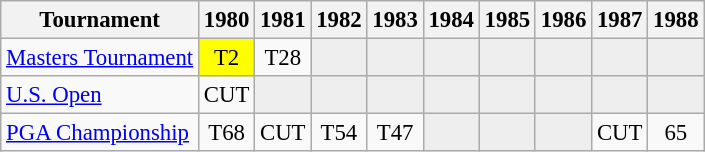<table class="wikitable" style="font-size:95%;text-align:center;">
<tr>
<th>Tournament</th>
<th>1980</th>
<th>1981</th>
<th>1982</th>
<th>1983</th>
<th>1984</th>
<th>1985</th>
<th>1986</th>
<th>1987</th>
<th>1988</th>
</tr>
<tr>
<td align=left><a href='#'>Masters Tournament</a></td>
<td style="background:yellow;">T2</td>
<td>T28</td>
<td style="background:#eeeeee;"></td>
<td style="background:#eeeeee;"></td>
<td style="background:#eeeeee;"></td>
<td style="background:#eeeeee;"></td>
<td style="background:#eeeeee;"></td>
<td style="background:#eeeeee;"></td>
<td style="background:#eeeeee;"></td>
</tr>
<tr>
<td align=left><a href='#'>U.S. Open</a></td>
<td>CUT</td>
<td style="background:#eeeeee;"></td>
<td style="background:#eeeeee;"></td>
<td style="background:#eeeeee;"></td>
<td style="background:#eeeeee;"></td>
<td style="background:#eeeeee;"></td>
<td style="background:#eeeeee;"></td>
<td style="background:#eeeeee;"></td>
<td style="background:#eeeeee;"></td>
</tr>
<tr>
<td align=left><a href='#'>PGA Championship</a></td>
<td>T68</td>
<td>CUT</td>
<td>T54</td>
<td>T47</td>
<td style="background:#eeeeee;"></td>
<td style="background:#eeeeee;"></td>
<td style="background:#eeeeee;"></td>
<td>CUT</td>
<td>65</td>
</tr>
</table>
